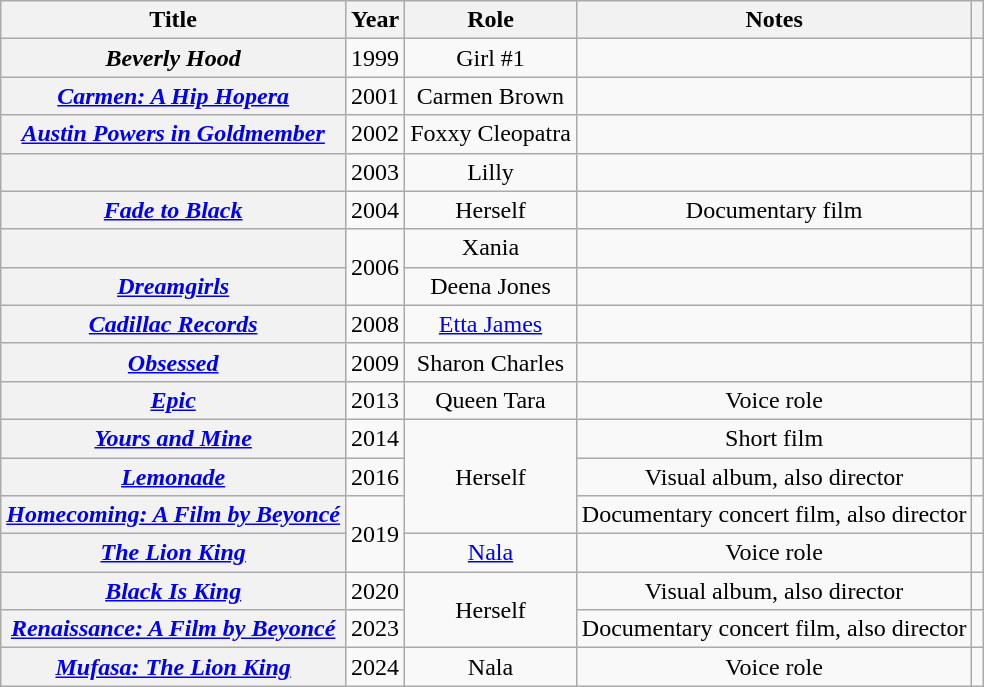<table class="wikitable sortable plainrowheaders" style="text-align:center;">
<tr>
<th scope="col">Title</th>
<th scope="col">Year</th>
<th scope="col">Role</th>
<th scope="col" class="unsortable">Notes</th>
<th scope="col" class="unsortable"></th>
</tr>
<tr>
<th scope="row"><em>Beverly Hood</em></th>
<td>1999</td>
<td>Girl #1</td>
<td></td>
<td style="text-align:center;"></td>
</tr>
<tr>
<th scope="row"><em><a href='#'>Carmen: A Hip Hopera</a></em></th>
<td>2001</td>
<td>Carmen Brown</td>
<td></td>
<td style="text-align:center;"></td>
</tr>
<tr>
<th scope="row"><em><a href='#'>Austin Powers in Goldmember</a></em></th>
<td>2002</td>
<td>Foxxy Cleopatra</td>
<td></td>
<td style="text-align:center;"></td>
</tr>
<tr>
<th scope="row"><em></em></th>
<td>2003</td>
<td>Lilly</td>
<td></td>
<td style="text-align:center;"></td>
</tr>
<tr>
<th scope="row"><em><a href='#'>Fade to Black</a></em></th>
<td>2004</td>
<td>Herself</td>
<td>Documentary film</td>
<td></td>
</tr>
<tr>
<th scope="row"><em></em></th>
<td rowspan="2">2006</td>
<td>Xania</td>
<td></td>
<td style="text-align:center;"></td>
</tr>
<tr>
<th scope="row"><em><a href='#'>Dreamgirls</a></em></th>
<td>Deena Jones</td>
<td></td>
<td style="text-align:center;"></td>
</tr>
<tr>
<th scope="row"><em><a href='#'>Cadillac Records</a></em></th>
<td>2008</td>
<td><a href='#'>Etta James</a></td>
<td></td>
<td style="text-align:center;"></td>
</tr>
<tr>
<th scope="row"><em><a href='#'>Obsessed</a></em></th>
<td>2009</td>
<td>Sharon Charles</td>
<td></td>
<td style="text-align:center;"></td>
</tr>
<tr>
<th scope="row"><em><a href='#'>Epic</a></em></th>
<td>2013</td>
<td>Queen Tara</td>
<td>Voice role</td>
<td style="text-align:center;"></td>
</tr>
<tr>
<th scope="row"><em><a href='#'>Yours and Mine</a></em></th>
<td>2014</td>
<td rowspan="3">Herself</td>
<td>Short film</td>
<td></td>
</tr>
<tr>
<th scope="row"><em><a href='#'>Lemonade</a></em></th>
<td>2016</td>
<td>Visual album, also director</td>
<td></td>
</tr>
<tr>
<th scope="row"><em><a href='#'>Homecoming: A Film by Beyoncé</a></em></th>
<td rowspan="2">2019</td>
<td>Documentary concert film, also director</td>
<td></td>
</tr>
<tr>
<th scope="row"><em><a href='#'>The Lion King</a></em></th>
<td><a href='#'>Nala</a></td>
<td>Voice role</td>
<td style="text-align:center;"></td>
</tr>
<tr>
<th scope="row"><em><a href='#'>Black Is King</a></em></th>
<td>2020</td>
<td rowspan="2">Herself</td>
<td>Visual album, also director</td>
<td></td>
</tr>
<tr>
<th scope="row"><em><a href='#'>Renaissance: A Film by Beyoncé</a></em></th>
<td>2023</td>
<td>Documentary concert film, also director</td>
<td style="text-align:center;"></td>
</tr>
<tr>
<th scope="row"><em><a href='#'>Mufasa: The Lion King</a></em></th>
<td>2024</td>
<td>Nala</td>
<td>Voice role</td>
<td></td>
</tr>
</table>
